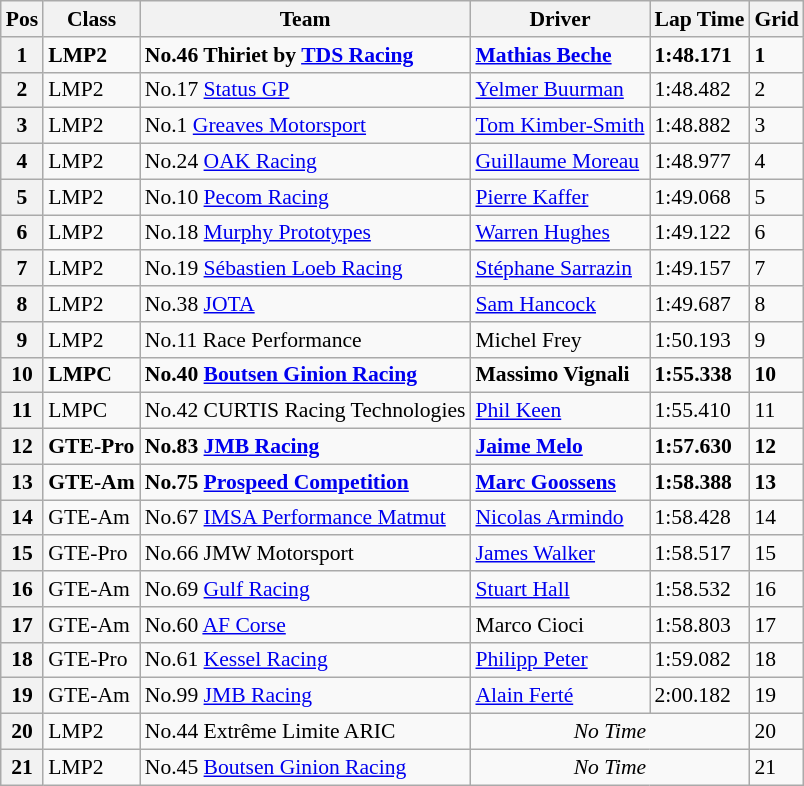<table class="wikitable" style="font-size: 90%;">
<tr>
<th>Pos</th>
<th>Class</th>
<th>Team</th>
<th>Driver</th>
<th>Lap Time</th>
<th>Grid</th>
</tr>
<tr style="font-weight:bold">
<th>1</th>
<td>LMP2</td>
<td>No.46 Thiriet by <a href='#'>TDS Racing</a></td>
<td><a href='#'>Mathias Beche</a></td>
<td>1:48.171</td>
<td>1</td>
</tr>
<tr>
<th>2</th>
<td>LMP2</td>
<td>No.17 <a href='#'>Status GP</a></td>
<td><a href='#'>Yelmer Buurman</a></td>
<td>1:48.482</td>
<td>2</td>
</tr>
<tr>
<th>3</th>
<td>LMP2</td>
<td>No.1 <a href='#'>Greaves Motorsport</a></td>
<td><a href='#'>Tom Kimber-Smith</a></td>
<td>1:48.882</td>
<td>3</td>
</tr>
<tr>
<th>4</th>
<td>LMP2</td>
<td>No.24 <a href='#'>OAK Racing</a></td>
<td><a href='#'>Guillaume Moreau</a></td>
<td>1:48.977</td>
<td>4</td>
</tr>
<tr>
<th>5</th>
<td>LMP2</td>
<td>No.10 <a href='#'>Pecom Racing</a></td>
<td><a href='#'>Pierre Kaffer</a></td>
<td>1:49.068</td>
<td>5</td>
</tr>
<tr>
<th>6</th>
<td>LMP2</td>
<td>No.18 <a href='#'>Murphy Prototypes</a></td>
<td><a href='#'>Warren Hughes</a></td>
<td>1:49.122</td>
<td>6</td>
</tr>
<tr>
<th>7</th>
<td>LMP2</td>
<td>No.19 <a href='#'>Sébastien Loeb Racing</a></td>
<td><a href='#'>Stéphane Sarrazin</a></td>
<td>1:49.157</td>
<td>7</td>
</tr>
<tr>
<th>8</th>
<td>LMP2</td>
<td>No.38 <a href='#'>JOTA</a></td>
<td><a href='#'>Sam Hancock</a></td>
<td>1:49.687</td>
<td>8</td>
</tr>
<tr>
<th>9</th>
<td>LMP2</td>
<td>No.11 Race Performance</td>
<td>Michel Frey</td>
<td>1:50.193</td>
<td>9</td>
</tr>
<tr style="font-weight:bold">
<th>10</th>
<td>LMPC</td>
<td>No.40 <a href='#'>Boutsen Ginion Racing</a></td>
<td>Massimo Vignali</td>
<td>1:55.338</td>
<td>10</td>
</tr>
<tr>
<th>11</th>
<td>LMPC</td>
<td>No.42 CURTIS Racing Technologies</td>
<td><a href='#'>Phil Keen</a></td>
<td>1:55.410</td>
<td>11</td>
</tr>
<tr style="font-weight:bold">
<th>12</th>
<td>GTE-Pro</td>
<td>No.83 <a href='#'>JMB Racing</a></td>
<td><a href='#'>Jaime Melo</a></td>
<td>1:57.630</td>
<td>12</td>
</tr>
<tr style="font-weight:bold">
<th>13</th>
<td>GTE-Am</td>
<td>No.75 <a href='#'>Prospeed Competition</a></td>
<td><a href='#'>Marc Goossens</a></td>
<td>1:58.388</td>
<td>13</td>
</tr>
<tr>
<th>14</th>
<td>GTE-Am</td>
<td>No.67 <a href='#'>IMSA Performance Matmut</a></td>
<td><a href='#'>Nicolas Armindo</a></td>
<td>1:58.428</td>
<td>14</td>
</tr>
<tr>
<th>15</th>
<td>GTE-Pro</td>
<td>No.66 JMW Motorsport</td>
<td><a href='#'>James Walker</a></td>
<td>1:58.517</td>
<td>15</td>
</tr>
<tr>
<th>16</th>
<td>GTE-Am</td>
<td>No.69 <a href='#'>Gulf Racing</a></td>
<td><a href='#'>Stuart Hall</a></td>
<td>1:58.532</td>
<td>16</td>
</tr>
<tr>
<th>17</th>
<td>GTE-Am</td>
<td>No.60 <a href='#'>AF Corse</a></td>
<td>Marco Cioci</td>
<td>1:58.803</td>
<td>17</td>
</tr>
<tr>
<th>18</th>
<td>GTE-Pro</td>
<td>No.61 <a href='#'>Kessel Racing</a></td>
<td><a href='#'>Philipp Peter</a></td>
<td>1:59.082</td>
<td>18</td>
</tr>
<tr>
<th>19</th>
<td>GTE-Am</td>
<td>No.99 <a href='#'>JMB Racing</a></td>
<td><a href='#'>Alain Ferté</a></td>
<td>2:00.182</td>
<td>19</td>
</tr>
<tr>
<th>20</th>
<td>LMP2</td>
<td>No.44 Extrême Limite ARIC</td>
<td colspan=2 align="center"><em>No Time</em></td>
<td>20</td>
</tr>
<tr>
<th>21</th>
<td>LMP2</td>
<td>No.45 <a href='#'>Boutsen Ginion Racing</a></td>
<td colspan=2 align="center"><em>No Time</em></td>
<td>21</td>
</tr>
</table>
